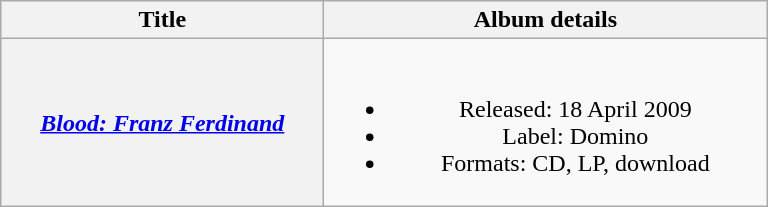<table class="wikitable plainrowheaders" style="text-align:center;">
<tr>
<th scope="col" style="width:13em;">Title</th>
<th scope="col" style="width:18em;">Album details</th>
</tr>
<tr>
<th scope="row"><em><a href='#'>Blood: Franz Ferdinand</a></em></th>
<td><br><ul><li>Released: 18 April 2009</li><li>Label: Domino</li><li>Formats: CD, LP, download</li></ul></td>
</tr>
</table>
